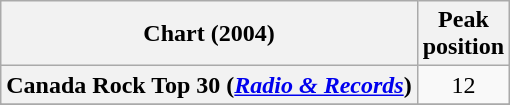<table class="wikitable sortable plainrowheaders" style="text-align:center">
<tr>
<th scope="col">Chart (2004)</th>
<th scope="col">Peak<br>position</th>
</tr>
<tr>
<th scope="row">Canada Rock Top 30 (<em><a href='#'>Radio & Records</a></em>)</th>
<td>12</td>
</tr>
<tr>
</tr>
<tr>
</tr>
</table>
